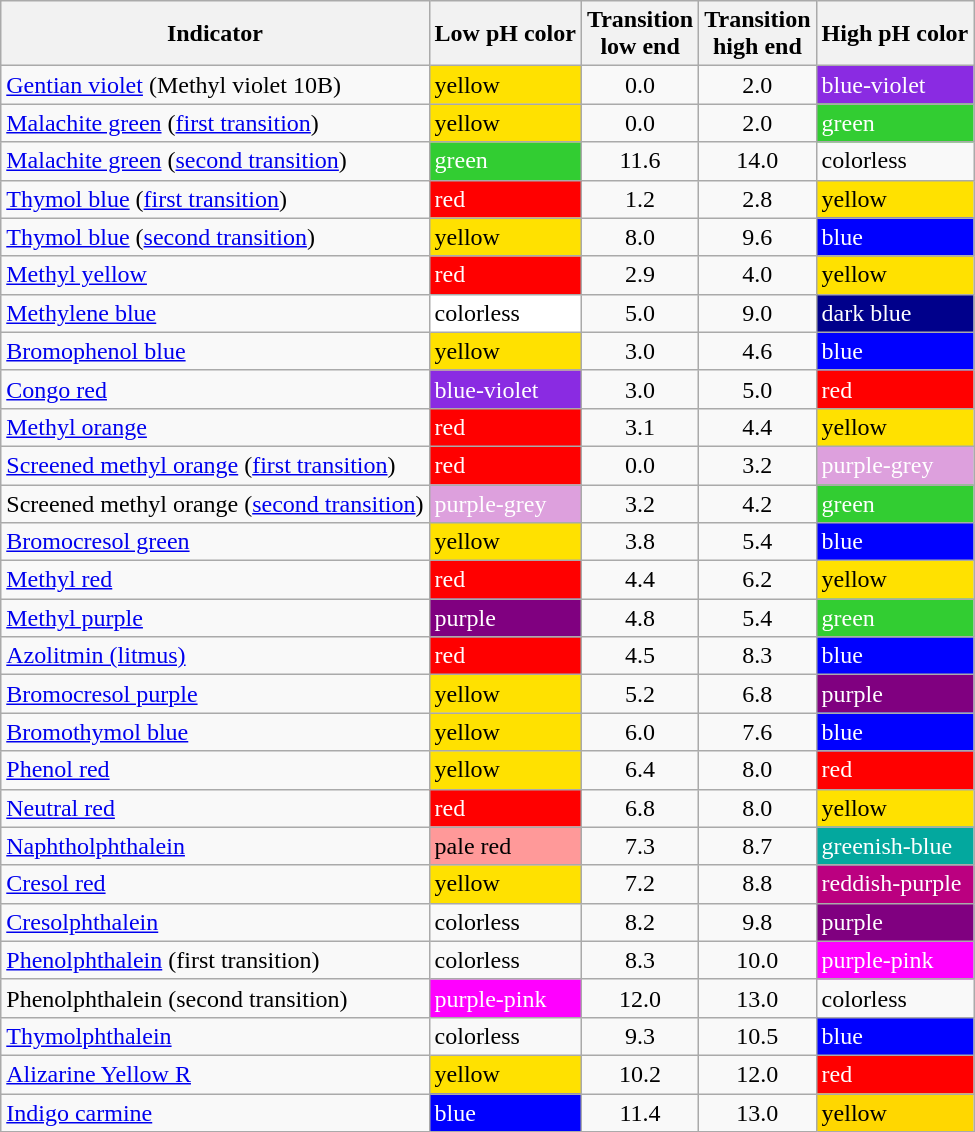<table class="sortable wikitable">
<tr>
<th>Indicator</th>
<th>Low pH color</th>
<th>Transition<br>low end</th>
<th>Transition<br>high end</th>
<th>High pH color</th>
</tr>
<tr>
<td><a href='#'>Gentian violet</a> (Methyl violet 10B)</td>
<td style="background:#FFE100">yellow</td>
<td align="center">0.0</td>
<td align="center">2.0</td>
<td style="background:#8A2BE2; color:white;">blue-violet</td>
</tr>
<tr>
<td><a href='#'>Malachite green</a> (<a href='#'>first transition</a>)</td>
<td style="background:#FFE100">yellow</td>
<td align="center">0.0</td>
<td align="center">2.0</td>
<td style="background:limegreen; color:white;">green</td>
</tr>
<tr>
<td><a href='#'>Malachite green</a> (<a href='#'>second transition</a>)</td>
<td style="background:limegreen; color:white;">green</td>
<td align="center">11.6</td>
<td align="center">14.0</td>
<td>colorless</td>
</tr>
<tr>
<td><a href='#'>Thymol blue</a> (<a href='#'>first transition</a>)</td>
<td style="background:red; color:white;">red</td>
<td align="center">1.2</td>
<td align="center">2.8</td>
<td style="background:#FFE100">yellow</td>
</tr>
<tr>
<td><a href='#'>Thymol blue</a> (<a href='#'>second transition</a>)</td>
<td style="background:#FFE100">yellow</td>
<td align="center">8.0</td>
<td align="center">9.6</td>
<td style="background:blue; color:white;">blue</td>
</tr>
<tr>
<td><a href='#'>Methyl yellow</a></td>
<td style="background:red; color:white;">red</td>
<td align="center">2.9</td>
<td align="center">4.0</td>
<td style="background:#FFE100">yellow</td>
</tr>
<tr>
<td><a href='#'>Methylene blue</a></td>
<td style="background:#FFFFFF">colorless</td>
<td align="center">5.0</td>
<td align="center">9.0</td>
<td style="background:#00008B; color:white">dark blue</td>
</tr>
<tr>
<td><a href='#'>Bromophenol blue</a></td>
<td style="background:#FFE100">yellow</td>
<td align="center">3.0</td>
<td align="center">4.6</td>
<td style="background:blue; color:white">blue</td>
</tr>
<tr>
<td><a href='#'>Congo red</a></td>
<td style="background:#8A2BE2; color:white;">blue-violet</td>
<td align="center">3.0</td>
<td align="center">5.0</td>
<td style="background:red; color:white;">red</td>
</tr>
<tr>
<td><a href='#'>Methyl orange</a></td>
<td style="background:red; color:white;">red</td>
<td align="center">3.1</td>
<td align="center">4.4</td>
<td style="background:#FFE100">yellow</td>
</tr>
<tr>
<td><a href='#'>Screened methyl orange</a> (<a href='#'>first transition</a>)</td>
<td style="background:red; color:white;">red</td>
<td align="center">0.0</td>
<td align="center">3.2</td>
<td style="background:plum; color:white;">purple-grey</td>
</tr>
<tr>
<td>Screened methyl orange (<a href='#'>second transition</a>)</td>
<td style="background:plum; color:white;">purple-grey</td>
<td align="center">3.2</td>
<td align="center">4.2</td>
<td style="background:limegreen; color:white;">green</td>
</tr>
<tr>
<td><a href='#'>Bromocresol green</a></td>
<td style="background:#FFE100">yellow</td>
<td align="center">3.8</td>
<td align="center">5.4</td>
<td style="background:blue; color:white;">blue</td>
</tr>
<tr>
<td><a href='#'>Methyl red</a></td>
<td style="background:red; color:white;">red</td>
<td align="center">4.4</td>
<td align="center">6.2</td>
<td style="background:#FFE100">yellow</td>
</tr>
<tr>
<td><a href='#'>Methyl purple</a></td>
<td style="background:purple; color:white;">purple</td>
<td align="center">4.8</td>
<td align="center">5.4</td>
<td style="background:limegreen; color:white;">green</td>
</tr>
<tr>
<td><a href='#'>Azolitmin (litmus)</a></td>
<td style="background:red; color:white;">red</td>
<td align="center">4.5</td>
<td align="center">8.3</td>
<td style="background:blue; color:white;">blue</td>
</tr>
<tr>
<td><a href='#'>Bromocresol purple</a></td>
<td style="background:#FFE100">yellow</td>
<td align="center">5.2</td>
<td align="center">6.8</td>
<td style="background:purple; color:white">purple</td>
</tr>
<tr>
<td><a href='#'>Bromothymol blue</a></td>
<td style="background:#FFE100">yellow</td>
<td align="center">6.0</td>
<td align="center">7.6</td>
<td style="background:blue; color:white;">blue</td>
</tr>
<tr>
<td><a href='#'>Phenol red</a></td>
<td style="background:#FFE100">yellow</td>
<td align="center">6.4</td>
<td align="center">8.0</td>
<td style="background:red; color:white;">red</td>
</tr>
<tr>
<td><a href='#'>Neutral red</a></td>
<td style="background:red; color:white;">red</td>
<td align="center">6.8</td>
<td align="center">8.0</td>
<td style="background:#FFE100">yellow</td>
</tr>
<tr>
<td><a href='#'>Naphtholphthalein</a></td>
<td style="background:#FF9999">pale red</td>
<td align="center">7.3</td>
<td align="center">8.7</td>
<td style="background:#03A89E; color:white;">greenish-blue</td>
</tr>
<tr>
<td><a href='#'>Cresol red</a></td>
<td style="background:#FFE100">yellow</td>
<td align="center">7.2</td>
<td align="center">8.8</td>
<td style="background:#bb0080; color:white;">reddish-purple</td>
</tr>
<tr>
<td><a href='#'>Cresolphthalein</a></td>
<td>colorless</td>
<td align="center">8.2</td>
<td align="center">9.8</td>
<td style="background:purple; color:white;">purple</td>
</tr>
<tr>
<td><a href='#'>Phenolphthalein</a> (first transition)</td>
<td>colorless</td>
<td align="center">8.3</td>
<td align="center">10.0</td>
<td style="background:fuchsia; color:white;">purple-pink</td>
</tr>
<tr>
<td>Phenolphthalein (second transition)</td>
<td style="background:magenta; color:white;">purple-pink</td>
<td align="center">12.0</td>
<td align="center">13.0</td>
<td>colorless</td>
</tr>
<tr>
<td><a href='#'>Thymolphthalein</a></td>
<td>colorless</td>
<td align="center">9.3</td>
<td align="center">10.5</td>
<td style="background:blue; color:white;">blue</td>
</tr>
<tr>
<td><a href='#'>Alizarine Yellow R</a></td>
<td style="background:#FFE100">yellow</td>
<td align="center">10.2</td>
<td align="center">12.0</td>
<td style="background:red; color:white;">red</td>
</tr>
<tr>
<td><a href='#'>Indigo carmine</a></td>
<td style="background:blue; color:white;">blue</td>
<td align="center">11.4</td>
<td align="center">13.0</td>
<td style="background:gold">yellow</td>
</tr>
</table>
